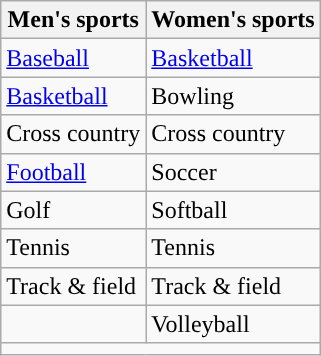<table class="wikitable" style= "font-size: %">
<tr>
<th width=px>Men's sports</th>
<th width=px>Women's sports</th>
</tr>
<tr>
<td><a href='#'>Baseball</a></td>
<td><a href='#'>Basketball</a></td>
</tr>
<tr>
<td><a href='#'>Basketball</a></td>
<td>Bowling</td>
</tr>
<tr>
<td>Cross country</td>
<td>Cross country</td>
</tr>
<tr>
<td><a href='#'>Football</a></td>
<td>Soccer</td>
</tr>
<tr>
<td>Golf</td>
<td>Softball</td>
</tr>
<tr>
<td>Tennis</td>
<td>Tennis</td>
</tr>
<tr>
<td>Track & field</td>
<td>Track & field</td>
</tr>
<tr>
<td></td>
<td>Volleyball</td>
</tr>
<tr>
<td colspan="2"></td>
</tr>
</table>
